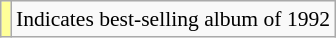<table class="wikitable" style="font-size:90%;">
<tr>
<td style="background-color:#FFFF99"></td>
<td>Indicates best-selling album of 1992</td>
</tr>
</table>
